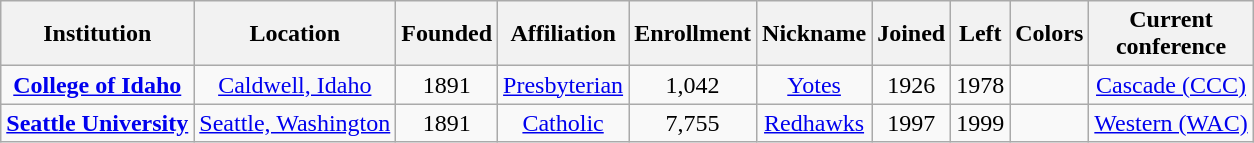<table class="wikitable sortable" style="text-align:center;">
<tr>
<th>Institution</th>
<th>Location</th>
<th>Founded</th>
<th>Affiliation</th>
<th>Enrollment</th>
<th>Nickname</th>
<th>Joined</th>
<th>Left</th>
<th>Colors</th>
<th>Current<br>conference</th>
</tr>
<tr>
<td><strong><a href='#'>College of Idaho</a></strong></td>
<td><a href='#'>Caldwell, Idaho</a></td>
<td>1891</td>
<td><a href='#'>Presbyterian</a></td>
<td>1,042</td>
<td><a href='#'>Yotes</a></td>
<td>1926</td>
<td>1978</td>
<td> </td>
<td><a href='#'>Cascade (CCC)</a></td>
</tr>
<tr>
<td><strong><a href='#'>Seattle University</a></strong></td>
<td><a href='#'>Seattle, Washington</a></td>
<td>1891</td>
<td><a href='#'>Catholic</a><br></td>
<td>7,755</td>
<td><a href='#'>Redhawks</a></td>
<td>1997</td>
<td>1999</td>
<td> </td>
<td><a href='#'>Western (WAC)</a></td>
</tr>
</table>
